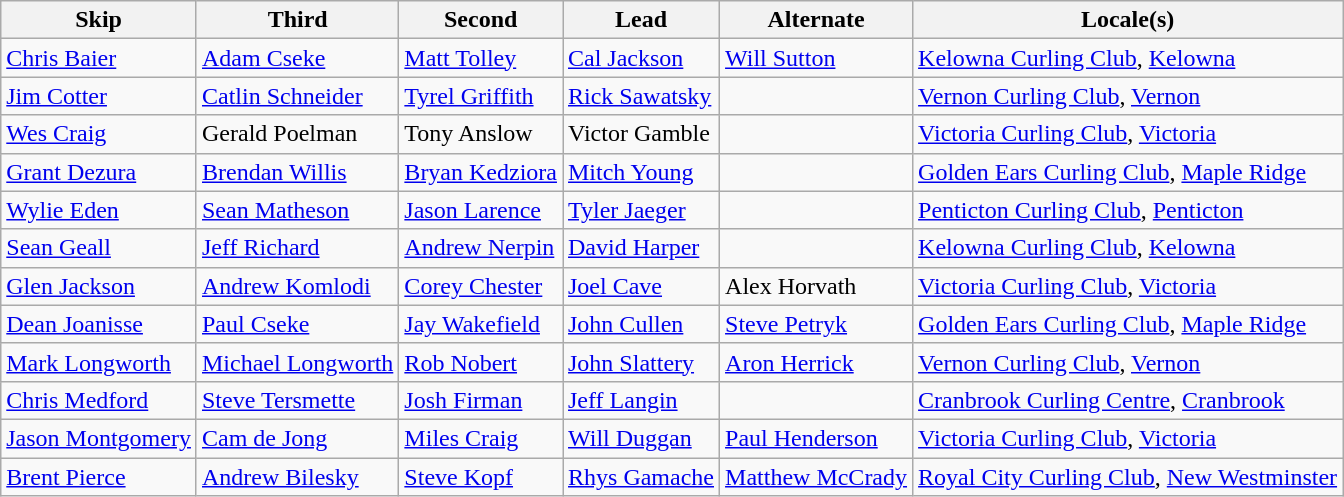<table class="wikitable">
<tr>
<th>Skip</th>
<th>Third</th>
<th>Second</th>
<th>Lead</th>
<th>Alternate</th>
<th>Locale(s)</th>
</tr>
<tr>
<td><a href='#'>Chris Baier</a></td>
<td><a href='#'>Adam Cseke</a></td>
<td><a href='#'>Matt Tolley</a></td>
<td><a href='#'>Cal Jackson</a></td>
<td><a href='#'>Will Sutton</a></td>
<td><a href='#'>Kelowna Curling Club</a>, <a href='#'>Kelowna</a></td>
</tr>
<tr>
<td><a href='#'>Jim Cotter</a></td>
<td><a href='#'>Catlin Schneider</a></td>
<td><a href='#'>Tyrel Griffith</a></td>
<td><a href='#'>Rick Sawatsky</a></td>
<td></td>
<td><a href='#'>Vernon Curling Club</a>, <a href='#'>Vernon</a></td>
</tr>
<tr>
<td><a href='#'>Wes Craig</a></td>
<td>Gerald Poelman</td>
<td>Tony Anslow</td>
<td>Victor Gamble</td>
<td></td>
<td><a href='#'>Victoria Curling Club</a>, <a href='#'>Victoria</a></td>
</tr>
<tr>
<td><a href='#'>Grant Dezura</a></td>
<td><a href='#'>Brendan Willis</a></td>
<td><a href='#'>Bryan Kedziora</a></td>
<td><a href='#'>Mitch Young</a></td>
<td></td>
<td><a href='#'>Golden Ears Curling Club</a>, <a href='#'>Maple Ridge</a></td>
</tr>
<tr>
<td><a href='#'>Wylie Eden</a></td>
<td><a href='#'>Sean Matheson</a></td>
<td><a href='#'>Jason Larence</a></td>
<td><a href='#'>Tyler Jaeger</a></td>
<td></td>
<td><a href='#'>Penticton Curling Club</a>, <a href='#'>Penticton</a></td>
</tr>
<tr>
<td><a href='#'>Sean Geall</a></td>
<td><a href='#'>Jeff Richard</a></td>
<td><a href='#'>Andrew Nerpin</a></td>
<td><a href='#'>David Harper</a></td>
<td></td>
<td><a href='#'>Kelowna Curling Club</a>, <a href='#'>Kelowna</a></td>
</tr>
<tr>
<td><a href='#'>Glen Jackson</a></td>
<td><a href='#'>Andrew Komlodi</a></td>
<td><a href='#'>Corey Chester</a></td>
<td><a href='#'>Joel Cave</a></td>
<td>Alex Horvath</td>
<td><a href='#'>Victoria Curling Club</a>, <a href='#'>Victoria</a></td>
</tr>
<tr>
<td><a href='#'>Dean Joanisse</a></td>
<td><a href='#'>Paul Cseke</a></td>
<td><a href='#'>Jay Wakefield</a></td>
<td><a href='#'>John Cullen</a></td>
<td><a href='#'>Steve Petryk</a></td>
<td><a href='#'>Golden Ears Curling Club</a>, <a href='#'>Maple Ridge</a></td>
</tr>
<tr>
<td><a href='#'>Mark Longworth</a></td>
<td><a href='#'>Michael Longworth</a></td>
<td><a href='#'>Rob Nobert</a></td>
<td><a href='#'>John Slattery</a></td>
<td><a href='#'>Aron Herrick</a></td>
<td><a href='#'>Vernon Curling Club</a>, <a href='#'>Vernon</a></td>
</tr>
<tr>
<td><a href='#'>Chris Medford</a></td>
<td><a href='#'>Steve Tersmette</a></td>
<td><a href='#'>Josh Firman</a></td>
<td><a href='#'>Jeff Langin</a></td>
<td></td>
<td><a href='#'>Cranbrook Curling Centre</a>, <a href='#'>Cranbrook</a></td>
</tr>
<tr>
<td><a href='#'>Jason Montgomery</a></td>
<td><a href='#'>Cam de Jong</a></td>
<td><a href='#'>Miles Craig</a></td>
<td><a href='#'>Will Duggan</a></td>
<td><a href='#'>Paul Henderson</a></td>
<td><a href='#'>Victoria Curling Club</a>, <a href='#'>Victoria</a></td>
</tr>
<tr>
<td><a href='#'>Brent Pierce</a></td>
<td><a href='#'>Andrew Bilesky</a></td>
<td><a href='#'>Steve Kopf</a></td>
<td><a href='#'>Rhys Gamache</a></td>
<td><a href='#'>Matthew McCrady</a></td>
<td><a href='#'>Royal City Curling Club</a>, <a href='#'>New Westminster</a></td>
</tr>
</table>
